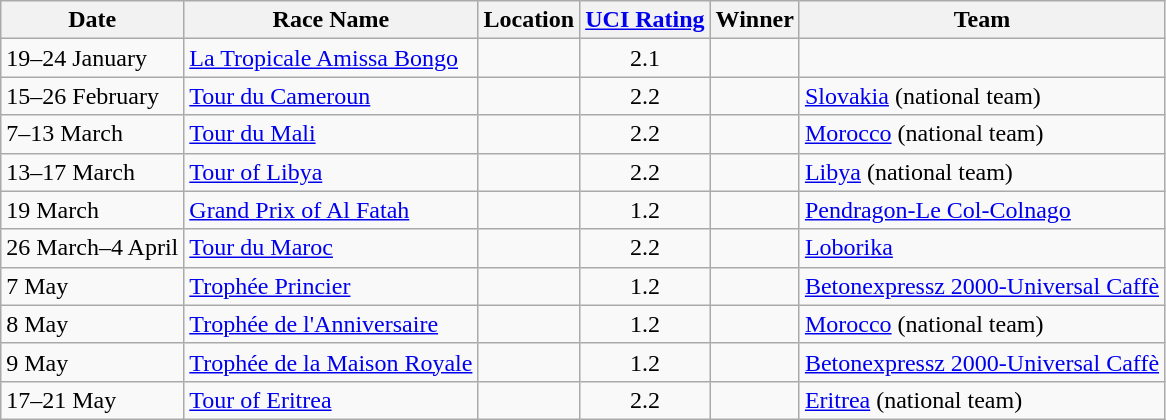<table class="wikitable sortable">
<tr>
<th>Date</th>
<th>Race Name</th>
<th>Location</th>
<th><a href='#'>UCI Rating</a></th>
<th>Winner</th>
<th>Team</th>
</tr>
<tr>
<td>19–24 January</td>
<td><a href='#'>La Tropicale Amissa Bongo</a></td>
<td></td>
<td align=center>2.1</td>
<td></td>
<td></td>
</tr>
<tr>
<td>15–26 February</td>
<td><a href='#'>Tour du Cameroun</a></td>
<td></td>
<td align=center>2.2</td>
<td></td>
<td><a href='#'>Slovakia</a> (national team)</td>
</tr>
<tr>
<td>7–13 March</td>
<td><a href='#'>Tour du Mali</a></td>
<td></td>
<td align=center>2.2</td>
<td></td>
<td><a href='#'>Morocco</a> (national team)</td>
</tr>
<tr>
<td>13–17 March</td>
<td><a href='#'>Tour of Libya</a></td>
<td></td>
<td align=center>2.2</td>
<td></td>
<td><a href='#'>Libya</a> (national team)</td>
</tr>
<tr>
<td>19 March</td>
<td><a href='#'>Grand Prix of Al Fatah</a></td>
<td></td>
<td align=center>1.2</td>
<td></td>
<td><a href='#'>Pendragon-Le Col-Colnago</a></td>
</tr>
<tr>
<td>26 March–4 April</td>
<td><a href='#'>Tour du Maroc</a></td>
<td></td>
<td align=center>2.2</td>
<td></td>
<td><a href='#'>Loborika</a></td>
</tr>
<tr>
<td>7 May</td>
<td><a href='#'>Trophée Princier</a></td>
<td></td>
<td align=center>1.2</td>
<td></td>
<td><a href='#'>Betonexpressz 2000-Universal Caffè</a></td>
</tr>
<tr>
<td>8 May</td>
<td><a href='#'>Trophée de l'Anniversaire</a></td>
<td></td>
<td align=center>1.2</td>
<td></td>
<td><a href='#'>Morocco</a> (national team)</td>
</tr>
<tr>
<td>9 May</td>
<td><a href='#'>Trophée de la Maison Royale</a></td>
<td></td>
<td align=center>1.2</td>
<td></td>
<td><a href='#'>Betonexpressz 2000-Universal Caffè</a></td>
</tr>
<tr>
<td>17–21 May</td>
<td><a href='#'>Tour of Eritrea</a></td>
<td></td>
<td align=center>2.2</td>
<td></td>
<td><a href='#'>Eritrea</a> (national team)</td>
</tr>
</table>
